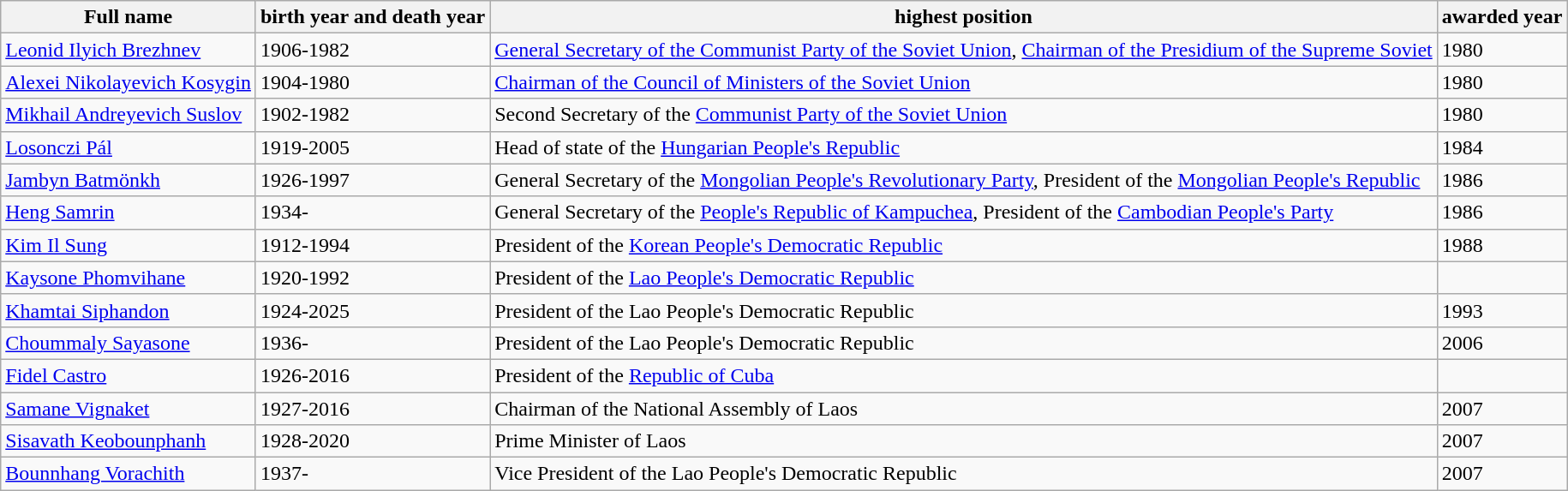<table class="wikitable sortable">
<tr>
<th>Full name</th>
<th>birth year and death year</th>
<th>highest position</th>
<th>awarded year</th>
</tr>
<tr>
<td><a href='#'>Leonid Ilyich Brezhnev</a></td>
<td>1906-1982</td>
<td><a href='#'>General Secretary of the Communist Party of the Soviet Union</a>, <a href='#'>Chairman of the Presidium of the Supreme Soviet</a></td>
<td>1980</td>
</tr>
<tr>
<td><a href='#'>Alexei Nikolayevich Kosygin</a></td>
<td>1904-1980</td>
<td><a href='#'>Chairman of the Council of Ministers of the Soviet Union</a></td>
<td>1980</td>
</tr>
<tr>
<td><a href='#'>Mikhail Andreyevich Suslov</a></td>
<td>1902-1982</td>
<td>Second Secretary of the <a href='#'>Communist Party of the Soviet Union</a></td>
<td>1980</td>
</tr>
<tr>
<td><a href='#'>Losonczi Pál</a></td>
<td>1919-2005</td>
<td>Head of state of the <a href='#'>Hungarian People's Republic</a></td>
<td>1984</td>
</tr>
<tr>
<td><a href='#'>Jambyn Batmönkh</a></td>
<td>1926-1997</td>
<td>General Secretary of the <a href='#'>Mongolian People's Revolutionary Party</a>, President of the <a href='#'>Mongolian People's Republic</a></td>
<td>1986</td>
</tr>
<tr>
<td><a href='#'>Heng Samrin</a></td>
<td>1934-</td>
<td>General Secretary of the <a href='#'>People's Republic of Kampuchea</a>, President of the <a href='#'>Cambodian People's Party</a></td>
<td>1986</td>
</tr>
<tr>
<td><a href='#'>Kim Il Sung</a></td>
<td>1912-1994</td>
<td>President of the <a href='#'>Korean People's Democratic Republic</a></td>
<td>1988</td>
</tr>
<tr>
<td><a href='#'>Kaysone Phomvihane</a></td>
<td>1920-1992</td>
<td>President of the <a href='#'>Lao People's Democratic Republic</a></td>
<td></td>
</tr>
<tr>
<td><a href='#'>Khamtai Siphandon</a></td>
<td>1924-2025</td>
<td>President of the Lao People's Democratic Republic</td>
<td>1993</td>
</tr>
<tr>
<td><a href='#'>Choummaly Sayasone</a></td>
<td>1936-</td>
<td>President of the Lao People's Democratic Republic</td>
<td>2006</td>
</tr>
<tr>
<td><a href='#'>Fidel Castro</a></td>
<td>1926-2016</td>
<td>President of the <a href='#'>Republic of Cuba</a></td>
<td></td>
</tr>
<tr>
<td><a href='#'>Samane Vignaket</a></td>
<td>1927-2016</td>
<td>Chairman of the National Assembly of Laos</td>
<td>2007</td>
</tr>
<tr>
<td><a href='#'>Sisavath Keobounphanh</a></td>
<td>1928-2020</td>
<td>Prime Minister of Laos</td>
<td>2007</td>
</tr>
<tr>
<td><a href='#'>Bounnhang Vorachith</a></td>
<td>1937-</td>
<td>Vice President of the Lao People's Democratic Republic</td>
<td>2007</td>
</tr>
</table>
